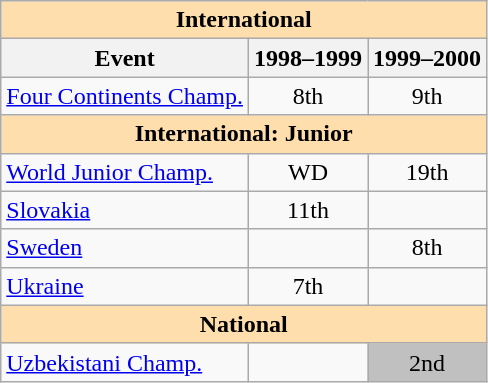<table class="wikitable" style="text-align:center">
<tr>
<th style="background-color: #ffdead; " colspan=3 align=center>International</th>
</tr>
<tr>
<th>Event</th>
<th>1998–1999</th>
<th>1999–2000</th>
</tr>
<tr>
<td align=left><a href='#'>Four Continents Champ.</a></td>
<td>8th</td>
<td>9th</td>
</tr>
<tr>
<th style="background-color: #ffdead; " colspan=3 align=center>International: Junior</th>
</tr>
<tr>
<td align=left><a href='#'>World Junior Champ.</a></td>
<td>WD</td>
<td>19th</td>
</tr>
<tr>
<td align=left> <a href='#'>Slovakia</a></td>
<td>11th</td>
<td></td>
</tr>
<tr>
<td align=left> <a href='#'>Sweden</a></td>
<td></td>
<td>8th</td>
</tr>
<tr>
<td align=left> <a href='#'>Ukraine</a></td>
<td>7th</td>
<td></td>
</tr>
<tr>
<th style="background-color: #ffdead; " colspan=3 align=center>National</th>
</tr>
<tr>
<td align=left><a href='#'>Uzbekistani Champ.</a></td>
<td></td>
<td bgcolor=silver>2nd</td>
</tr>
</table>
